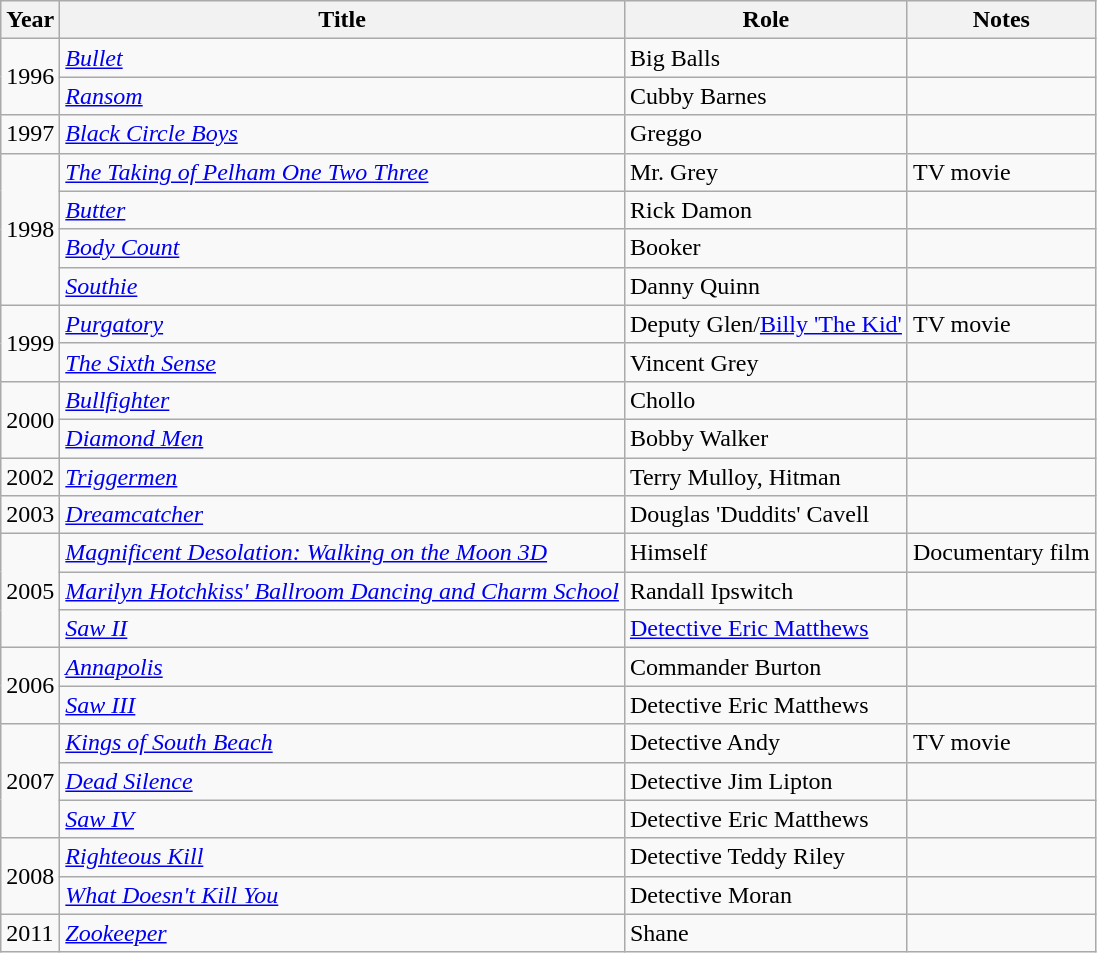<table class="wikitable sortable">
<tr>
<th>Year</th>
<th>Title</th>
<th>Role</th>
<th>Notes</th>
</tr>
<tr>
<td rowspan=2>1996</td>
<td><em><a href='#'>Bullet</a></em></td>
<td>Big Balls</td>
<td></td>
</tr>
<tr>
<td><em><a href='#'>Ransom</a></em></td>
<td>Cubby Barnes</td>
<td></td>
</tr>
<tr>
<td>1997</td>
<td><em><a href='#'>Black Circle Boys</a></em></td>
<td>Greggo</td>
<td></td>
</tr>
<tr>
<td rowspan=4>1998</td>
<td><em><a href='#'>The Taking of Pelham One Two Three</a></em></td>
<td>Mr. Grey</td>
<td>TV movie</td>
</tr>
<tr>
<td><em><a href='#'>Butter</a></em></td>
<td>Rick Damon</td>
<td></td>
</tr>
<tr>
<td><em><a href='#'>Body Count</a></em></td>
<td>Booker</td>
<td></td>
</tr>
<tr>
<td><em><a href='#'>Southie</a></em></td>
<td>Danny Quinn</td>
<td></td>
</tr>
<tr>
<td rowspan=2>1999</td>
<td><em><a href='#'>Purgatory</a></em></td>
<td>Deputy Glen/<a href='#'>Billy 'The Kid'</a></td>
<td>TV movie</td>
</tr>
<tr>
<td><em><a href='#'>The Sixth Sense</a></em></td>
<td>Vincent Grey</td>
<td></td>
</tr>
<tr>
<td rowspan=2>2000</td>
<td><em><a href='#'>Bullfighter</a></em></td>
<td>Chollo</td>
<td></td>
</tr>
<tr>
<td><em><a href='#'>Diamond Men</a></em></td>
<td>Bobby Walker</td>
<td></td>
</tr>
<tr>
<td>2002</td>
<td><em><a href='#'>Triggermen</a></em></td>
<td>Terry Mulloy, Hitman</td>
<td></td>
</tr>
<tr>
<td>2003</td>
<td><em><a href='#'>Dreamcatcher</a></em></td>
<td>Douglas 'Duddits' Cavell</td>
<td></td>
</tr>
<tr>
<td rowspan="3">2005</td>
<td><em><a href='#'>Magnificent Desolation: Walking on the Moon 3D</a></em></td>
<td>Himself</td>
<td>Documentary film</td>
</tr>
<tr>
<td><em><a href='#'>Marilyn Hotchkiss' Ballroom Dancing and Charm School</a></em></td>
<td>Randall Ipswitch</td>
<td></td>
</tr>
<tr>
<td><em><a href='#'>Saw II</a></em></td>
<td><a href='#'>Detective Eric Matthews</a></td>
<td></td>
</tr>
<tr>
<td rowspan=2>2006</td>
<td><em><a href='#'>Annapolis</a></em></td>
<td>Commander Burton</td>
<td></td>
</tr>
<tr>
<td><em><a href='#'>Saw III</a></em></td>
<td>Detective Eric Matthews</td>
<td></td>
</tr>
<tr>
<td rowspan=3>2007</td>
<td><em><a href='#'>Kings of South Beach</a></em></td>
<td>Detective Andy</td>
<td>TV movie</td>
</tr>
<tr>
<td><em><a href='#'>Dead Silence</a></em></td>
<td>Detective Jim Lipton</td>
<td></td>
</tr>
<tr>
<td><em><a href='#'>Saw IV</a></em></td>
<td>Detective Eric Matthews</td>
<td></td>
</tr>
<tr>
<td rowspan=2>2008</td>
<td><em><a href='#'>Righteous Kill</a></em></td>
<td>Detective Teddy Riley</td>
<td></td>
</tr>
<tr>
<td><em><a href='#'>What Doesn't Kill You</a></em></td>
<td>Detective Moran</td>
<td></td>
</tr>
<tr>
<td>2011</td>
<td><em><a href='#'>Zookeeper</a></em></td>
<td>Shane</td>
<td></td>
</tr>
</table>
